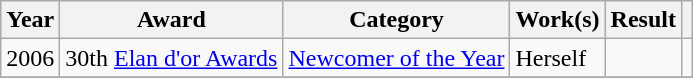<table class="wikitable">
<tr>
<th>Year</th>
<th>Award</th>
<th>Category</th>
<th>Work(s)</th>
<th>Result</th>
<th></th>
</tr>
<tr>
<td>2006</td>
<td>30th <a href='#'>Elan d'or Awards</a></td>
<td><a href='#'>Newcomer of the Year</a></td>
<td>Herself</td>
<td></td>
<td></td>
</tr>
<tr>
</tr>
</table>
